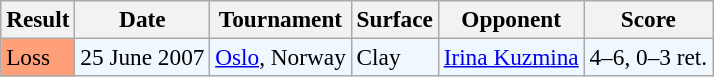<table class=wikitable style=font-size:97%>
<tr>
<th>Result</th>
<th>Date</th>
<th>Tournament</th>
<th>Surface</th>
<th>Opponent</th>
<th>Score</th>
</tr>
<tr style="background:#f0f8ff;">
<td style="background:#ffa07a;">Loss</td>
<td>25 June 2007</td>
<td><a href='#'>Oslo</a>, Norway</td>
<td>Clay</td>
<td> <a href='#'>Irina Kuzmina</a></td>
<td>4–6, 0–3 ret.</td>
</tr>
</table>
